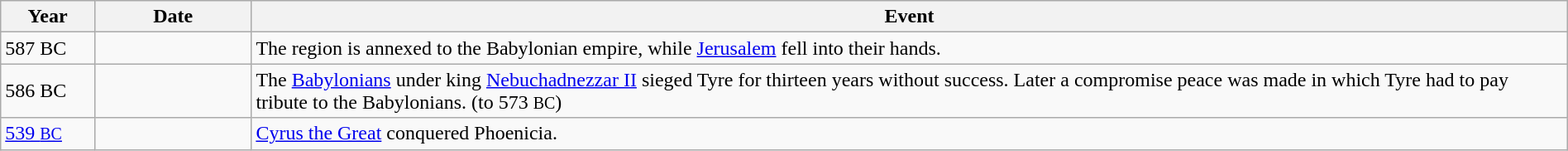<table class="wikitable" width="100%">
<tr>
<th style="width:6%">Year</th>
<th style="width:10%">Date</th>
<th>Event</th>
</tr>
<tr>
<td>587 BC</td>
<td></td>
<td>The region is annexed to the Babylonian empire, while <a href='#'>Jerusalem</a> fell into their hands.</td>
</tr>
<tr>
<td>586 BC</td>
<td></td>
<td>The <a href='#'>Babylonians</a> under king <a href='#'>Nebuchadnezzar II</a> sieged Tyre for thirteen years without success. Later a compromise peace was made in which Tyre had to pay tribute to the Babylonians. (to 573 <small>BC</small>)</td>
</tr>
<tr>
<td><a href='#'>539 <small>BC</small></a></td>
<td></td>
<td><a href='#'>Cyrus the Great</a> conquered Phoenicia.</td>
</tr>
</table>
